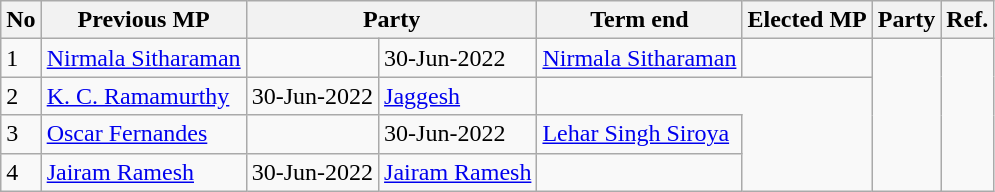<table class="wikitable sortable">
<tr>
<th>No</th>
<th>Previous MP</th>
<th colspan="2">Party</th>
<th>Term end</th>
<th>Elected MP</th>
<th colspan="2">Party</th>
<th>Ref.</th>
</tr>
<tr>
<td>1</td>
<td><a href='#'>Nirmala Sitharaman</a></td>
<td></td>
<td>30-Jun-2022</td>
<td><a href='#'>Nirmala Sitharaman</a></td>
<td></td>
<td rowspan="4"></td>
</tr>
<tr>
<td>2</td>
<td><a href='#'>K. C. Ramamurthy</a></td>
<td>30-Jun-2022</td>
<td><a href='#'>Jaggesh</a></td>
</tr>
<tr>
<td>3</td>
<td><a href='#'>Oscar Fernandes</a></td>
<td></td>
<td>30-Jun-2022</td>
<td><a href='#'>Lehar Singh Siroya</a></td>
</tr>
<tr>
<td>4</td>
<td><a href='#'>Jairam Ramesh</a></td>
<td>30-Jun-2022</td>
<td><a href='#'>Jairam Ramesh</a></td>
<td></td>
</tr>
</table>
